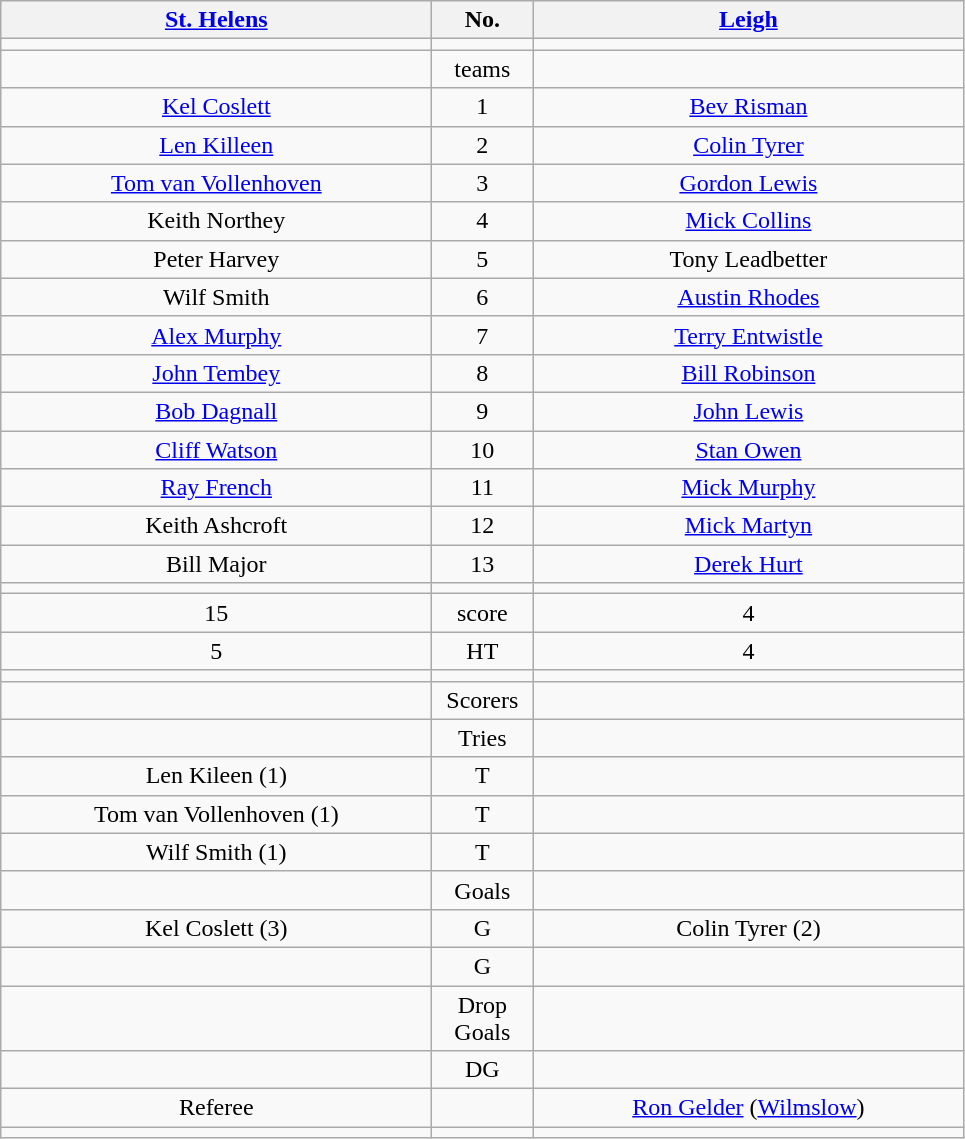<table class="wikitable" style="text-align:center;">
<tr>
<th width=280 abbr="St Helens"><a href='#'>St. Helens</a></th>
<th width=60 abbr="Number">No.</th>
<th width=280 abbr="Leigh"><a href='#'>Leigh</a></th>
</tr>
<tr>
<td></td>
<td></td>
<td></td>
</tr>
<tr>
<td></td>
<td>teams</td>
<td></td>
</tr>
<tr>
<td><a href='#'>Kel Coslett</a></td>
<td>1</td>
<td><a href='#'>Bev Risman</a></td>
</tr>
<tr>
<td><a href='#'>Len Killeen</a></td>
<td>2</td>
<td><a href='#'>Colin Tyrer</a></td>
</tr>
<tr>
<td><a href='#'>Tom van Vollenhoven</a></td>
<td>3</td>
<td><a href='#'>Gordon Lewis</a></td>
</tr>
<tr>
<td>Keith Northey </td>
<td>4</td>
<td><a href='#'>Mick Collins</a></td>
</tr>
<tr>
<td>Peter Harvey </td>
<td>5</td>
<td>Tony Leadbetter</td>
</tr>
<tr>
<td>Wilf Smith </td>
<td>6</td>
<td><a href='#'>Austin Rhodes</a></td>
</tr>
<tr>
<td><a href='#'>Alex Murphy</a></td>
<td>7</td>
<td><a href='#'>Terry Entwistle</a></td>
</tr>
<tr>
<td><a href='#'>John Tembey</a></td>
<td>8</td>
<td><a href='#'>Bill Robinson</a></td>
</tr>
<tr>
<td><a href='#'>Bob Dagnall</a></td>
<td>9</td>
<td><a href='#'>John Lewis</a></td>
</tr>
<tr>
<td><a href='#'>Cliff Watson</a></td>
<td>10</td>
<td><a href='#'>Stan Owen</a></td>
</tr>
<tr>
<td><a href='#'>Ray French</a></td>
<td>11</td>
<td><a href='#'>Mick Murphy</a></td>
</tr>
<tr>
<td>Keith Ashcroft </td>
<td>12</td>
<td><a href='#'>Mick Martyn</a></td>
</tr>
<tr>
<td>Bill Major </td>
<td>13</td>
<td><a href='#'>Derek Hurt</a></td>
</tr>
<tr>
<td></td>
<td></td>
<td></td>
</tr>
<tr>
<td>15</td>
<td>score</td>
<td>4</td>
</tr>
<tr>
<td>5</td>
<td>HT</td>
<td>4</td>
</tr>
<tr>
<td></td>
<td></td>
<td></td>
</tr>
<tr>
<td></td>
<td>Scorers</td>
<td></td>
</tr>
<tr>
<td></td>
<td>Tries</td>
<td></td>
</tr>
<tr>
<td>Len Kileen (1)</td>
<td>T</td>
<td></td>
</tr>
<tr>
<td>Tom van Vollenhoven (1)</td>
<td>T</td>
<td></td>
</tr>
<tr>
<td>Wilf Smith (1)</td>
<td>T</td>
<td></td>
</tr>
<tr>
<td></td>
<td>Goals</td>
<td></td>
</tr>
<tr>
<td>Kel Coslett (3)</td>
<td>G</td>
<td>Colin Tyrer (2)</td>
</tr>
<tr>
<td></td>
<td>G</td>
<td></td>
</tr>
<tr>
<td></td>
<td>Drop Goals</td>
<td></td>
</tr>
<tr>
<td></td>
<td>DG</td>
<td></td>
</tr>
<tr>
<td>Referee</td>
<td></td>
<td><a href='#'>Ron Gelder</a> (<a href='#'>Wilmslow</a>)</td>
</tr>
<tr>
<td></td>
<td></td>
<td></td>
</tr>
</table>
